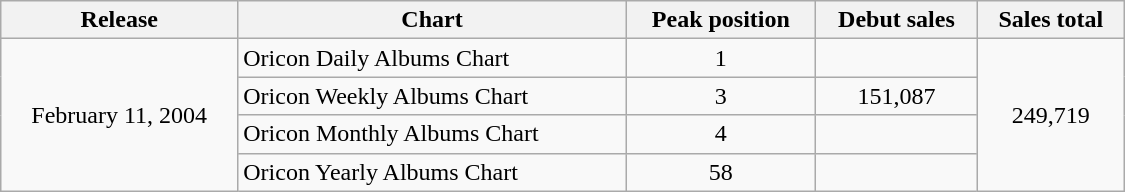<table class="wikitable" style="width:750px;">
<tr>
<th>Release</th>
<th>Chart</th>
<th>Peak position</th>
<th>Debut sales</th>
<th>Sales total</th>
</tr>
<tr>
<td style="text-align:center;" rowspan="4">February 11, 2004</td>
<td align="left">Oricon Daily Albums Chart</td>
<td style="text-align:center;">1</td>
<td align="left"></td>
<td style="text-align:center;" rowspan="4">249,719</td>
</tr>
<tr>
<td align="left">Oricon Weekly Albums Chart</td>
<td style="text-align:center;">3</td>
<td align="center">151,087</td>
</tr>
<tr>
<td align="left">Oricon Monthly Albums Chart</td>
<td style="text-align:center;">4</td>
<td align="left"></td>
</tr>
<tr>
<td align="left">Oricon Yearly Albums Chart</td>
<td style="text-align:center;">58</td>
<td align="left"></td>
</tr>
</table>
